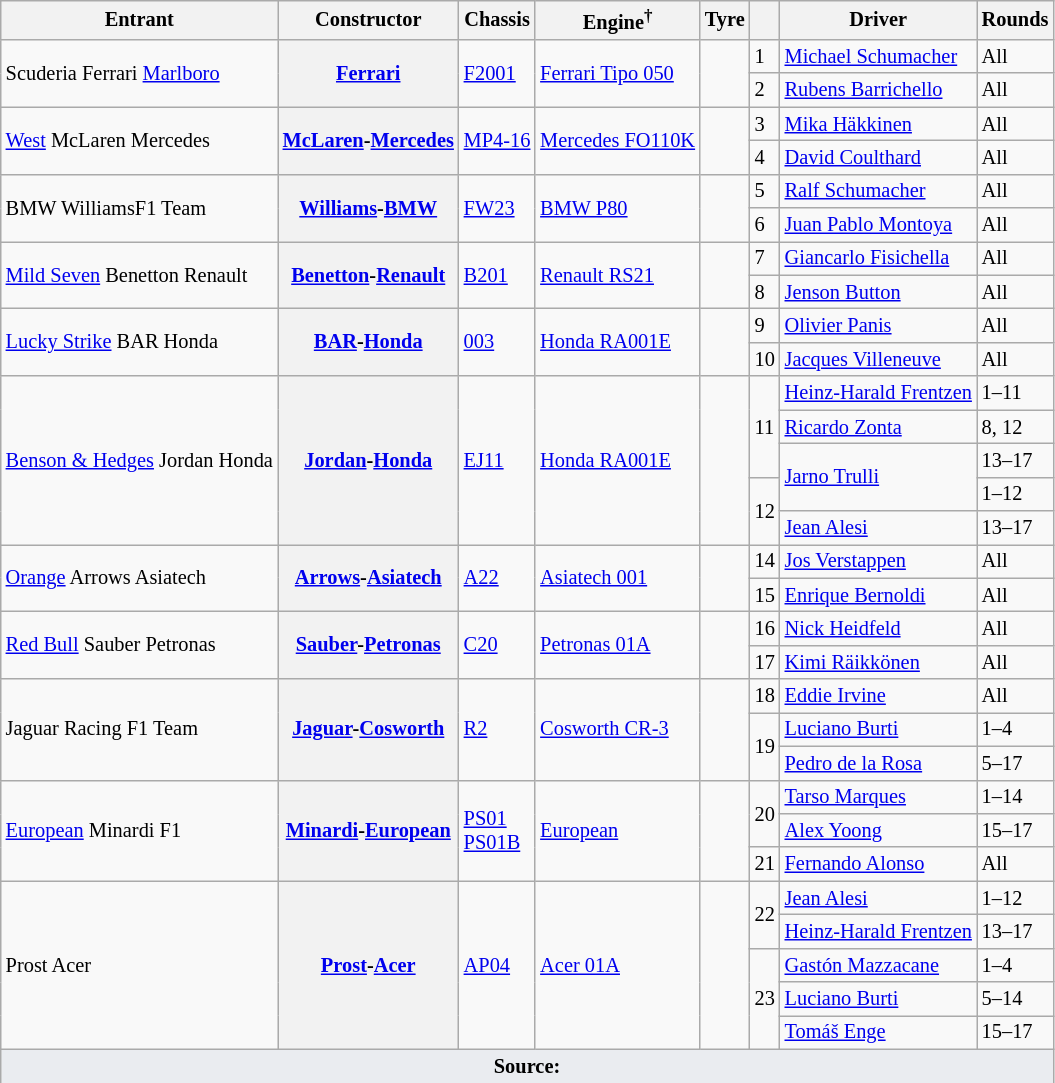<table class="wikitable" style="font-size: 85%">
<tr>
<th>Entrant</th>
<th>Constructor</th>
<th>Chassis</th>
<th>Engine<sup>†</sup></th>
<th>Tyre</th>
<th></th>
<th>Driver</th>
<th>Rounds</th>
</tr>
<tr>
<td rowspan=2> Scuderia Ferrari <a href='#'>Marlboro</a></td>
<th rowspan=2><a href='#'>Ferrari</a></th>
<td rowspan=2><a href='#'>F2001</a></td>
<td rowspan=2><a href='#'>Ferrari Tipo 050</a></td>
<td rowspan=2></td>
<td>1</td>
<td> <a href='#'>Michael Schumacher</a></td>
<td>All</td>
</tr>
<tr>
<td>2</td>
<td> <a href='#'>Rubens Barrichello</a></td>
<td>All</td>
</tr>
<tr>
<td rowspan=2> <a href='#'>West</a> McLaren Mercedes</td>
<th rowspan=2 nowrap><a href='#'>McLaren</a>-<a href='#'>Mercedes</a></th>
<td rowspan=2><a href='#'>MP4-16</a></td>
<td rowspan=2 nowrap><a href='#'>Mercedes FO110K</a></td>
<td rowspan=2></td>
<td>3</td>
<td> <a href='#'>Mika Häkkinen</a></td>
<td>All</td>
</tr>
<tr>
<td>4</td>
<td> <a href='#'>David Coulthard</a></td>
<td>All</td>
</tr>
<tr>
<td rowspan=2> BMW WilliamsF1 Team</td>
<th rowspan=2><a href='#'>Williams</a>-<a href='#'>BMW</a></th>
<td rowspan=2><a href='#'>FW23</a></td>
<td rowspan=2><a href='#'>BMW P80</a></td>
<td rowspan=2></td>
<td>5</td>
<td> <a href='#'>Ralf Schumacher</a></td>
<td>All</td>
</tr>
<tr>
<td>6</td>
<td> <a href='#'>Juan Pablo Montoya</a></td>
<td>All</td>
</tr>
<tr>
<td rowspan=2> <a href='#'>Mild Seven</a> Benetton Renault</td>
<th rowspan=2><a href='#'>Benetton</a>-<a href='#'>Renault</a></th>
<td rowspan=2><a href='#'>B201</a></td>
<td rowspan=2><a href='#'>Renault RS21</a></td>
<td rowspan=2></td>
<td>7</td>
<td> <a href='#'>Giancarlo Fisichella</a></td>
<td>All</td>
</tr>
<tr>
<td>8</td>
<td> <a href='#'>Jenson Button</a></td>
<td>All</td>
</tr>
<tr>
<td rowspan=2> <a href='#'>Lucky Strike</a> BAR Honda</td>
<th rowspan=2><a href='#'>BAR</a>-<a href='#'>Honda</a></th>
<td rowspan=2><a href='#'>003</a></td>
<td rowspan=2><a href='#'>Honda RA001E</a></td>
<td rowspan=2></td>
<td>9</td>
<td> <a href='#'>Olivier Panis</a></td>
<td>All</td>
</tr>
<tr>
<td>10</td>
<td> <a href='#'>Jacques Villeneuve</a></td>
<td>All</td>
</tr>
<tr>
<td rowspan=5 nowrap> <a href='#'>Benson & Hedges</a> Jordan Honda</td>
<th rowspan=5><a href='#'>Jordan</a>-<a href='#'>Honda</a></th>
<td rowspan=5><a href='#'>EJ11</a></td>
<td rowspan=5><a href='#'>Honda RA001E</a></td>
<td rowspan=5></td>
<td rowspan=3>11</td>
<td nowrap> <a href='#'>Heinz-Harald Frentzen</a></td>
<td>1–11</td>
</tr>
<tr>
<td> <a href='#'>Ricardo Zonta</a></td>
<td>8, 12</td>
</tr>
<tr>
<td rowspan=2> <a href='#'>Jarno Trulli</a></td>
<td>13–17</td>
</tr>
<tr>
<td rowspan=2>12</td>
<td>1–12</td>
</tr>
<tr>
<td> <a href='#'>Jean Alesi</a></td>
<td>13–17</td>
</tr>
<tr>
<td rowspan=2> <a href='#'>Orange</a> Arrows Asiatech</td>
<th rowspan=2><a href='#'>Arrows</a>-<a href='#'>Asiatech</a></th>
<td rowspan=2><a href='#'>A22</a></td>
<td rowspan=2><a href='#'>Asiatech 001</a></td>
<td rowspan=2></td>
<td>14</td>
<td> <a href='#'>Jos Verstappen</a></td>
<td>All</td>
</tr>
<tr>
<td>15</td>
<td> <a href='#'>Enrique Bernoldi</a></td>
<td>All</td>
</tr>
<tr>
<td rowspan=2> <a href='#'>Red Bull</a> Sauber Petronas</td>
<th rowspan=2><a href='#'>Sauber</a>-<a href='#'>Petronas</a></th>
<td rowspan=2><a href='#'>C20</a></td>
<td rowspan=2><a href='#'>Petronas 01A</a></td>
<td rowspan=2></td>
<td>16</td>
<td> <a href='#'>Nick Heidfeld</a></td>
<td>All</td>
</tr>
<tr>
<td>17</td>
<td> <a href='#'>Kimi Räikkönen</a></td>
<td>All</td>
</tr>
<tr>
<td rowspan=3> Jaguar Racing F1 Team</td>
<th rowspan=3><a href='#'>Jaguar</a>-<a href='#'>Cosworth</a></th>
<td rowspan=3><a href='#'>R2</a></td>
<td rowspan=3><a href='#'>Cosworth CR-3</a></td>
<td rowspan=3></td>
<td>18</td>
<td> <a href='#'>Eddie Irvine</a></td>
<td>All</td>
</tr>
<tr>
<td rowspan=2>19</td>
<td> <a href='#'>Luciano Burti</a></td>
<td>1–4</td>
</tr>
<tr>
<td> <a href='#'>Pedro de la Rosa</a></td>
<td>5–17</td>
</tr>
<tr>
<td rowspan=3> <a href='#'>European</a> Minardi F1</td>
<th rowspan=3><a href='#'>Minardi</a>-<a href='#'>European</a></th>
<td rowspan=3><a href='#'>PS01</a><br><a href='#'>PS01B</a></td>
<td rowspan=3><a href='#'>European</a></td>
<td rowspan=3></td>
<td rowspan=2>20</td>
<td> <a href='#'>Tarso Marques</a></td>
<td>1–14</td>
</tr>
<tr>
<td> <a href='#'>Alex Yoong</a></td>
<td>15–17</td>
</tr>
<tr>
<td>21</td>
<td> <a href='#'>Fernando Alonso</a></td>
<td>All</td>
</tr>
<tr>
<td rowspan=5> Prost Acer</td>
<th rowspan=5><a href='#'>Prost</a>-<a href='#'>Acer</a></th>
<td rowspan=5><a href='#'>AP04</a></td>
<td rowspan=5><a href='#'>Acer 01A</a></td>
<td rowspan=5></td>
<td rowspan=2>22</td>
<td> <a href='#'>Jean Alesi</a></td>
<td>1–12</td>
</tr>
<tr>
<td> <a href='#'>Heinz-Harald Frentzen</a></td>
<td>13–17</td>
</tr>
<tr>
<td rowspan=3>23</td>
<td> <a href='#'>Gastón Mazzacane</a></td>
<td>1–4</td>
</tr>
<tr>
<td> <a href='#'>Luciano Burti</a></td>
<td>5–14</td>
</tr>
<tr>
<td> <a href='#'>Tomáš Enge</a></td>
<td>15–17</td>
</tr>
<tr class="sortbottom">
<td colspan="8" style="background-color:#EAECF0;text-align:center"><strong>Source:</strong></td>
</tr>
</table>
